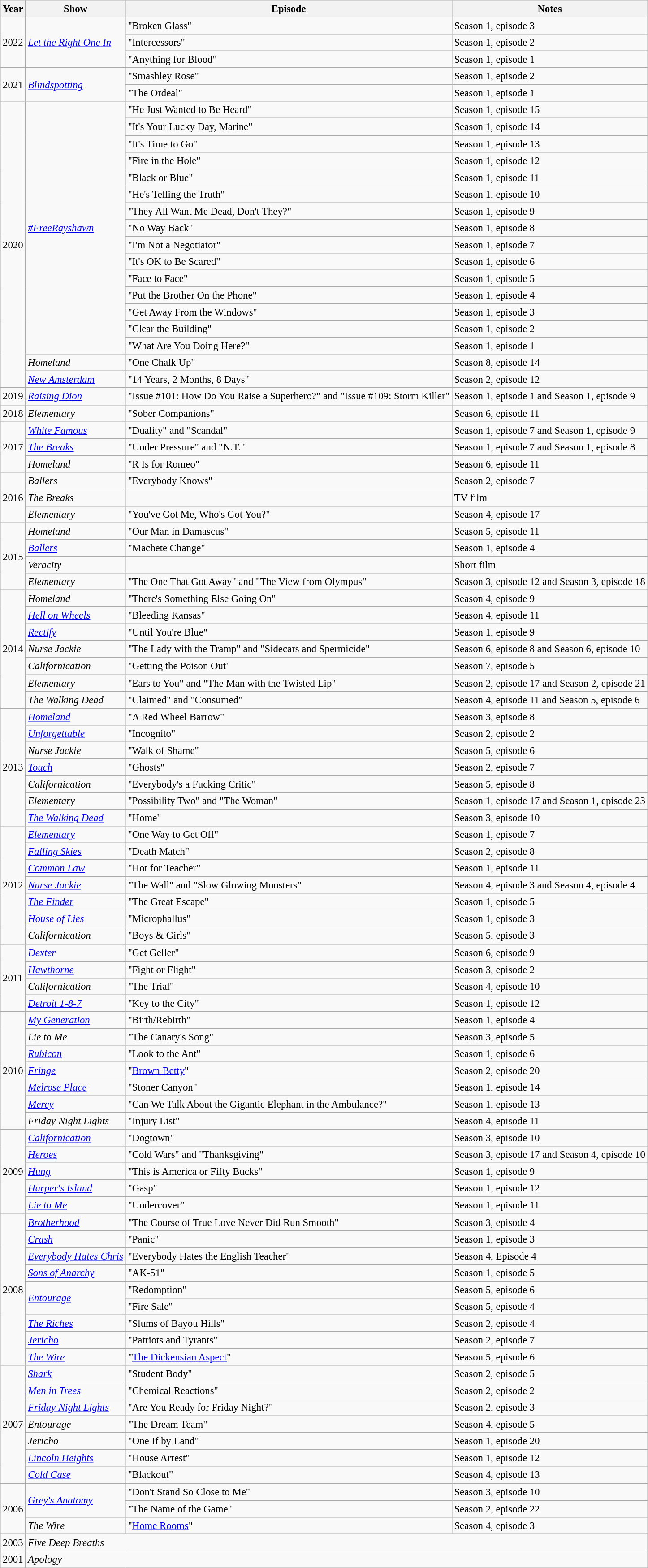<table class="wikitable" style="font-size: 95%;">
<tr>
<th>Year</th>
<th>Show</th>
<th>Episode</th>
<th>Notes</th>
</tr>
<tr>
<td rowspan="3">2022</td>
<td rowspan="3"><em><a href='#'>Let the Right One In</a></em></td>
<td>"Broken Glass"</td>
<td>Season 1, episode 3</td>
</tr>
<tr>
<td>"Intercessors"</td>
<td>Season 1, episode 2</td>
</tr>
<tr>
<td>"Anything for Blood"</td>
<td>Season 1, episode 1</td>
</tr>
<tr>
<td rowspan="2">2021</td>
<td rowspan="2"><em><a href='#'>Blindspotting</a></em></td>
<td>"Smashley Rose"</td>
<td>Season 1, episode 2</td>
</tr>
<tr>
<td>"The Ordeal"</td>
<td>Season 1, episode 1</td>
</tr>
<tr>
<td rowspan=17>2020</td>
<td rowspan=15><em><a href='#'>#FreeRayshawn</a></em></td>
<td>"He Just Wanted to Be Heard"</td>
<td>Season 1, episode 15</td>
</tr>
<tr>
<td>"It's Your Lucky Day, Marine"</td>
<td>Season 1, episode 14</td>
</tr>
<tr>
<td>"It's Time to Go"</td>
<td>Season 1, episode 13</td>
</tr>
<tr>
<td>"Fire in the Hole"</td>
<td>Season 1, episode 12</td>
</tr>
<tr>
<td>"Black or Blue"</td>
<td>Season 1, episode 11</td>
</tr>
<tr>
<td>"He's Telling the Truth"</td>
<td>Season 1, episode 10</td>
</tr>
<tr>
<td>"They All Want Me Dead, Don't They?"</td>
<td>Season 1, episode 9</td>
</tr>
<tr M>
<td>"No Way Back"</td>
<td>Season 1, episode 8</td>
</tr>
<tr>
<td>"I'm Not a Negotiator"</td>
<td>Season 1, episode 7</td>
</tr>
<tr>
<td>"It's OK to Be Scared"</td>
<td>Season 1, episode 6</td>
</tr>
<tr>
<td>"Face to Face"</td>
<td>Season 1, episode 5</td>
</tr>
<tr>
<td>"Put the Brother On the Phone"</td>
<td>Season 1, episode 4</td>
</tr>
<tr>
<td>"Get Away From the Windows"</td>
<td>Season 1, episode 3</td>
</tr>
<tr>
<td>"Clear the Building"</td>
<td>Season 1, episode 2</td>
</tr>
<tr>
<td>"What Are You Doing Here?"</td>
<td>Season 1, episode 1</td>
</tr>
<tr>
<td><em>Homeland</em></td>
<td>"One Chalk Up"</td>
<td>Season 8, episode 14</td>
</tr>
<tr>
<td><em><a href='#'>New Amsterdam</a></em></td>
<td>"14 Years, 2 Months, 8 Days"</td>
<td>Season 2, episode 12</td>
</tr>
<tr>
<td>2019</td>
<td><em><a href='#'>Raising Dion</a></em></td>
<td>"Issue #101: How Do You Raise a Superhero?" and "Issue #109: Storm Killer"</td>
<td>Season 1, episode 1 and Season 1, episode 9</td>
</tr>
<tr>
<td>2018</td>
<td><em>Elementary</em></td>
<td>"Sober Companions"</td>
<td>Season 6, episode 11</td>
</tr>
<tr>
<td rowspan=3>2017</td>
<td><em><a href='#'>White Famous</a></em></td>
<td>"Duality" and "Scandal"</td>
<td>Season 1, episode 7 and Season 1, episode 9</td>
</tr>
<tr>
<td><em><a href='#'>The Breaks</a></em></td>
<td>"Under Pressure" and "N.T."</td>
<td>Season 1, episode 7 and Season 1, episode 8</td>
</tr>
<tr>
<td><em>Homeland</em></td>
<td>"R Is for Romeo"</td>
<td>Season 6, episode 11</td>
</tr>
<tr>
<td rowspan=3>2016</td>
<td><em>Ballers</em></td>
<td>"Everybody Knows"</td>
<td>Season 2, episode 7</td>
</tr>
<tr>
<td><em>The Breaks</em></td>
<td></td>
<td>TV film</td>
</tr>
<tr>
<td><em>Elementary</em></td>
<td>"You've Got Me, Who's Got You?"</td>
<td>Season 4, episode 17</td>
</tr>
<tr>
<td rowspan=4>2015</td>
<td><em>Homeland</em></td>
<td>"Our Man in Damascus"</td>
<td>Season 5, episode 11</td>
</tr>
<tr>
<td><em><a href='#'>Ballers</a></em></td>
<td>"Machete Change"</td>
<td>Season 1, episode 4</td>
</tr>
<tr>
<td><em>Veracity</em></td>
<td></td>
<td>Short film</td>
</tr>
<tr>
<td><em>Elementary</em></td>
<td>"The One That Got Away" and "The View from Olympus"</td>
<td>Season 3, episode 12 and Season 3, episode 18</td>
</tr>
<tr>
<td rowspan=7>2014</td>
<td><em>Homeland</em></td>
<td>"There's Something Else Going On"</td>
<td>Season 4, episode 9</td>
</tr>
<tr>
<td><em><a href='#'>Hell on Wheels</a></em></td>
<td>"Bleeding Kansas"</td>
<td>Season 4, episode 11</td>
</tr>
<tr>
<td><em><a href='#'>Rectify</a></em></td>
<td>"Until You're Blue"</td>
<td>Season 1, episode 9</td>
</tr>
<tr>
<td><em>Nurse Jackie</em></td>
<td>"The Lady with the Tramp" and "Sidecars and Spermicide"</td>
<td>Season 6, episode 8 and Season 6, episode 10</td>
</tr>
<tr>
<td><em>Californication</em></td>
<td>"Getting the Poison Out"</td>
<td>Season 7, episode 5</td>
</tr>
<tr>
<td><em>Elementary</em></td>
<td>"Ears to You" and "The Man with the Twisted Lip"</td>
<td>Season 2, episode 17 and Season 2, episode 21</td>
</tr>
<tr>
<td><em>The Walking Dead</em></td>
<td>"Claimed" and "Consumed"</td>
<td>Season 4, episode 11 and Season 5, episode 6</td>
</tr>
<tr>
<td rowspan=7>2013</td>
<td><em><a href='#'>Homeland</a></em></td>
<td>"A Red Wheel Barrow"</td>
<td>Season 3, episode 8</td>
</tr>
<tr>
<td><em><a href='#'>Unforgettable</a></em></td>
<td>"Incognito"</td>
<td>Season 2, episode 2</td>
</tr>
<tr>
<td><em>Nurse Jackie</em></td>
<td>"Walk of Shame"</td>
<td>Season 5, episode 6</td>
</tr>
<tr>
<td><em><a href='#'>Touch</a></em></td>
<td>"Ghosts"</td>
<td>Season 2, episode 7</td>
</tr>
<tr>
<td><em>Californication</em></td>
<td>"Everybody's a Fucking Critic"</td>
<td>Season 5, episode 8</td>
</tr>
<tr>
<td><em>Elementary</em></td>
<td>"Possibility Two" and "The Woman"</td>
<td>Season 1, episode 17 and Season 1, episode 23</td>
</tr>
<tr>
<td><em><a href='#'>The Walking Dead</a></em></td>
<td>"Home"</td>
<td>Season 3, episode 10</td>
</tr>
<tr>
<td rowspan=7>2012</td>
<td><em><a href='#'>Elementary</a></em></td>
<td>"One Way to Get Off"</td>
<td>Season 1, episode 7</td>
</tr>
<tr>
<td><em><a href='#'>Falling Skies</a></em></td>
<td>"Death Match"</td>
<td>Season 2, episode 8</td>
</tr>
<tr>
<td><em><a href='#'>Common Law</a></em></td>
<td>"Hot for Teacher"</td>
<td>Season 1, episode 11</td>
</tr>
<tr>
<td><em><a href='#'>Nurse Jackie</a></em></td>
<td>"The Wall" and "Slow Glowing Monsters"</td>
<td>Season 4, episode 3 and Season 4, episode 4</td>
</tr>
<tr>
<td><em><a href='#'>The Finder</a></em></td>
<td>"The Great Escape"</td>
<td>Season 1, episode 5</td>
</tr>
<tr>
<td><em><a href='#'>House of Lies</a></em></td>
<td>"Microphallus"</td>
<td>Season 1, episode 3</td>
</tr>
<tr>
<td><em>Californication</em></td>
<td>"Boys & Girls"</td>
<td>Season 5, episode 3</td>
</tr>
<tr>
<td rowspan=4>2011</td>
<td><em><a href='#'>Dexter</a></em></td>
<td>"Get Geller"</td>
<td>Season 6, episode 9</td>
</tr>
<tr>
<td><em><a href='#'>Hawthorne</a></em></td>
<td>"Fight or Flight"</td>
<td>Season 3, episode 2</td>
</tr>
<tr>
<td><em>Californication</em></td>
<td>"The Trial"</td>
<td>Season 4, episode 10</td>
</tr>
<tr>
<td><em><a href='#'>Detroit 1-8-7</a></em></td>
<td>"Key to the City"</td>
<td>Season 1, episode 12</td>
</tr>
<tr>
<td rowspan=7>2010</td>
<td><em><a href='#'>My Generation</a></em></td>
<td>"Birth/Rebirth"</td>
<td>Season 1, episode 4</td>
</tr>
<tr>
<td><em>Lie to Me</em></td>
<td>"The Canary's Song"</td>
<td>Season 3, episode 5</td>
</tr>
<tr>
<td><em><a href='#'>Rubicon</a></em></td>
<td>"Look to the Ant"</td>
<td>Season 1, episode 6</td>
</tr>
<tr>
<td><em><a href='#'>Fringe</a></em></td>
<td>"<a href='#'>Brown Betty</a>"</td>
<td>Season 2, episode 20</td>
</tr>
<tr>
<td><em><a href='#'>Melrose Place</a></em></td>
<td>"Stoner Canyon"</td>
<td>Season 1, episode 14</td>
</tr>
<tr>
<td><em><a href='#'>Mercy</a></em></td>
<td>"Can We Talk About the Gigantic Elephant in the Ambulance?"</td>
<td>Season 1, episode 13</td>
</tr>
<tr>
<td><em>Friday Night Lights</em></td>
<td>"Injury List"</td>
<td>Season 4, episode 11</td>
</tr>
<tr>
<td rowspan=5>2009</td>
<td><em><a href='#'>Californication</a></em></td>
<td>"Dogtown"</td>
<td>Season 3, episode 10</td>
</tr>
<tr>
<td><em><a href='#'>Heroes</a></em></td>
<td>"Cold Wars" and "Thanksgiving"</td>
<td>Season 3, episode 17 and Season 4, episode 10</td>
</tr>
<tr>
<td><em><a href='#'>Hung</a></em></td>
<td>"This is America or Fifty Bucks"</td>
<td>Season 1, episode 9</td>
</tr>
<tr>
<td><em><a href='#'>Harper's Island</a></em></td>
<td>"Gasp"</td>
<td>Season 1, episode 12</td>
</tr>
<tr>
<td><em><a href='#'>Lie to Me</a></em></td>
<td>"Undercover"</td>
<td>Season 1, episode 11</td>
</tr>
<tr>
<td rowspan=9>2008</td>
<td><em><a href='#'>Brotherhood</a></em></td>
<td>"The Course of True Love Never Did Run Smooth"</td>
<td>Season 3, episode 4</td>
</tr>
<tr>
<td><em><a href='#'>Crash</a></em></td>
<td>"Panic"</td>
<td>Season 1, episode 3</td>
</tr>
<tr>
<td><em><a href='#'>Everybody Hates Chris</a></em></td>
<td>"Everybody Hates the English Teacher"</td>
<td>Season 4, Episode 4</td>
</tr>
<tr>
<td><em><a href='#'>Sons of Anarchy</a></em></td>
<td>"AK-51"</td>
<td>Season 1, episode 5</td>
</tr>
<tr>
<td rowspan=2><em><a href='#'>Entourage</a></em></td>
<td>"Redomption"</td>
<td>Season 5, episode 6</td>
</tr>
<tr>
<td>"Fire Sale"</td>
<td>Season 5, episode 4</td>
</tr>
<tr>
<td><em><a href='#'>The Riches</a></em></td>
<td>"Slums of Bayou Hills"</td>
<td>Season 2, episode 4</td>
</tr>
<tr>
<td><em><a href='#'>Jericho</a></em></td>
<td>"Patriots and Tyrants"</td>
<td>Season 2, episode 7</td>
</tr>
<tr>
<td><em><a href='#'>The Wire</a></em></td>
<td>"<a href='#'>The Dickensian Aspect</a>"</td>
<td>Season 5, episode 6</td>
</tr>
<tr>
<td rowspan=7>2007</td>
<td><em><a href='#'>Shark</a></em></td>
<td>"Student Body"</td>
<td>Season 2, episode 5</td>
</tr>
<tr>
<td><em><a href='#'>Men in Trees</a></em></td>
<td>"Chemical Reactions"</td>
<td>Season 2, episode 2</td>
</tr>
<tr>
<td><em><a href='#'>Friday Night Lights</a></em></td>
<td>"Are You Ready for Friday Night?"</td>
<td>Season 2, episode 3</td>
</tr>
<tr>
<td><em>Entourage</em></td>
<td>"The Dream Team"</td>
<td>Season 4, episode 5</td>
</tr>
<tr>
<td><em>Jericho</em></td>
<td>"One If by Land"</td>
<td>Season 1, episode 20</td>
</tr>
<tr>
<td><em><a href='#'>Lincoln Heights</a></em></td>
<td>"House Arrest"</td>
<td>Season 1, episode 12</td>
</tr>
<tr>
<td><em><a href='#'>Cold Case</a></em></td>
<td>"Blackout"</td>
<td>Season 4, episode 13</td>
</tr>
<tr>
<td rowspan=3>2006</td>
<td rowspan=2><em><a href='#'>Grey's Anatomy</a></em></td>
<td>"Don't Stand So Close to Me"</td>
<td>Season 3, episode 10</td>
</tr>
<tr>
<td>"The Name of the Game"</td>
<td>Season 2, episode 22</td>
</tr>
<tr>
<td><em>The Wire</em></td>
<td>"<a href='#'>Home Rooms</a>"</td>
<td>Season 4, episode 3</td>
</tr>
<tr>
<td>2003</td>
<td colspan=3><em>Five Deep Breaths</em></td>
</tr>
<tr>
<td>2001</td>
<td colspan=3><em>Apology</em></td>
</tr>
</table>
